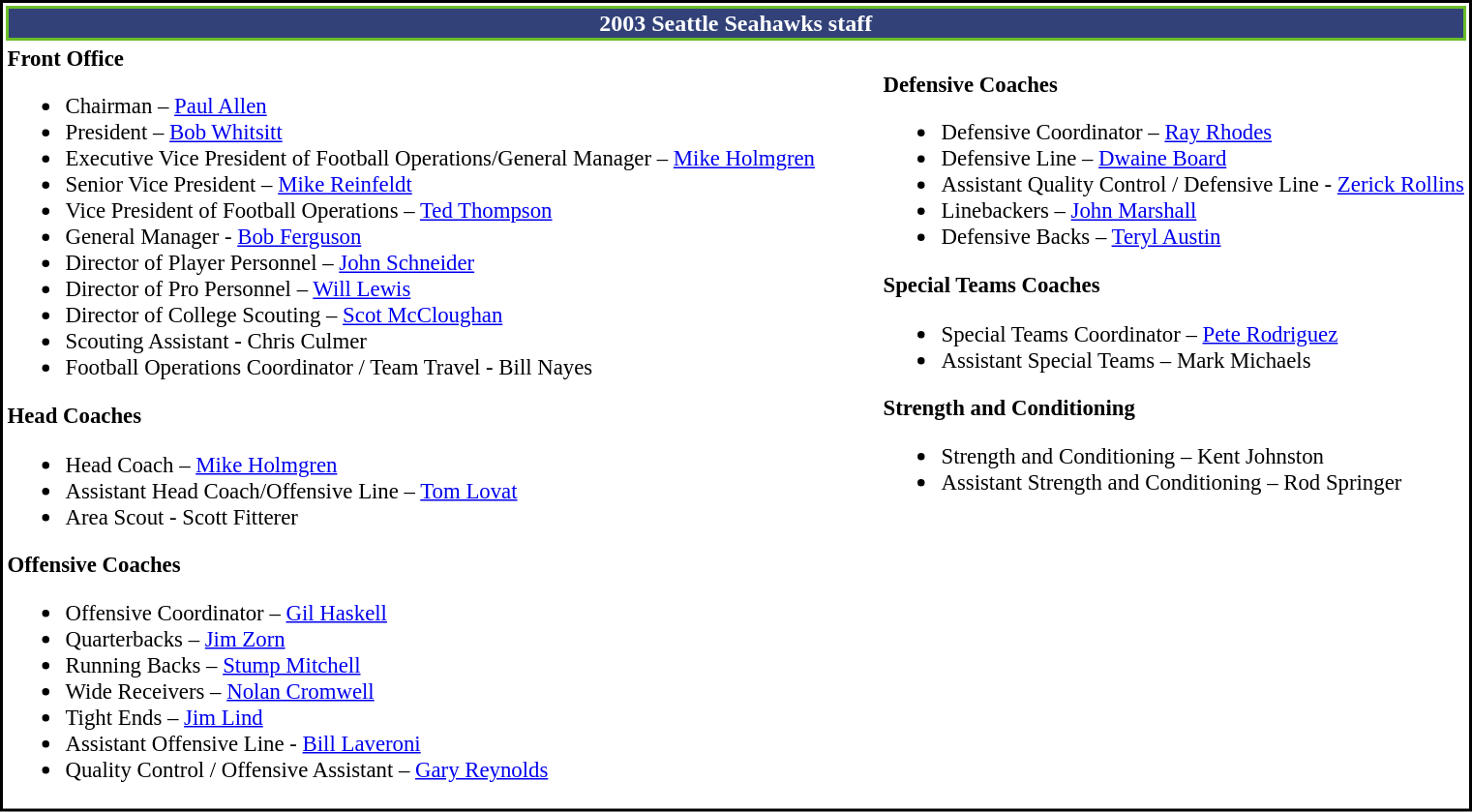<table class="toccolours" style="text-align: left; border: 2px solid black;">
<tr>
<th colspan="7" style= "text-align: center; background: #324278; border: 2px solid #69BE28; color: white;">2003 Seattle Seahawks staff</th>
</tr>
<tr>
<td style="font-size: 95%;" valign="top"><strong>Front Office</strong><br><ul><li>Chairman – <a href='#'>Paul Allen</a></li><li>President – <a href='#'>Bob Whitsitt</a></li><li>Executive Vice President of Football Operations/General Manager – <a href='#'>Mike Holmgren</a></li><li>Senior Vice President – <a href='#'>Mike Reinfeldt</a></li><li>Vice President of Football Operations – <a href='#'>Ted Thompson</a></li><li>General Manager - <a href='#'>Bob Ferguson</a></li><li>Director of Player Personnel – <a href='#'>John Schneider</a></li><li>Director of Pro Personnel – <a href='#'>Will Lewis</a></li><li>Director of College Scouting – <a href='#'>Scot McCloughan</a></li><li>Scouting Assistant - Chris Culmer</li><li>Football Operations Coordinator / Team Travel - Bill Nayes</li></ul><strong>Head Coaches</strong><ul><li>Head Coach – <a href='#'>Mike Holmgren</a></li><li>Assistant Head Coach/Offensive Line – <a href='#'>Tom Lovat</a></li><li>Area Scout - Scott Fitterer</li></ul><strong>Offensive Coaches</strong><ul><li>Offensive Coordinator – <a href='#'>Gil Haskell</a></li><li>Quarterbacks – <a href='#'>Jim Zorn</a></li><li>Running Backs – <a href='#'>Stump Mitchell</a></li><li>Wide Receivers – <a href='#'>Nolan Cromwell</a></li><li>Tight Ends – <a href='#'>Jim Lind</a></li><li>Assistant Offensive Line - <a href='#'>Bill Laveroni</a></li><li>Quality Control / Offensive Assistant – <a href='#'>Gary Reynolds</a></li></ul></td>
<td width="35"> </td>
<td valign="top"></td>
<td style="font-size: 95%;" valign="top"><br><strong>Defensive Coaches</strong><ul><li>Defensive Coordinator – <a href='#'>Ray Rhodes</a></li><li>Defensive Line – <a href='#'>Dwaine Board</a></li><li>Assistant Quality Control / Defensive Line - <a href='#'>Zerick Rollins</a></li><li>Linebackers – <a href='#'>John Marshall</a></li><li>Defensive Backs – <a href='#'>Teryl Austin</a></li></ul><strong>Special Teams Coaches</strong><ul><li>Special Teams Coordinator – <a href='#'>Pete Rodriguez</a></li><li>Assistant Special Teams – Mark Michaels</li></ul><strong>Strength and Conditioning</strong><ul><li>Strength and Conditioning – Kent Johnston</li><li>Assistant Strength and Conditioning – Rod Springer</li></ul></td>
</tr>
</table>
